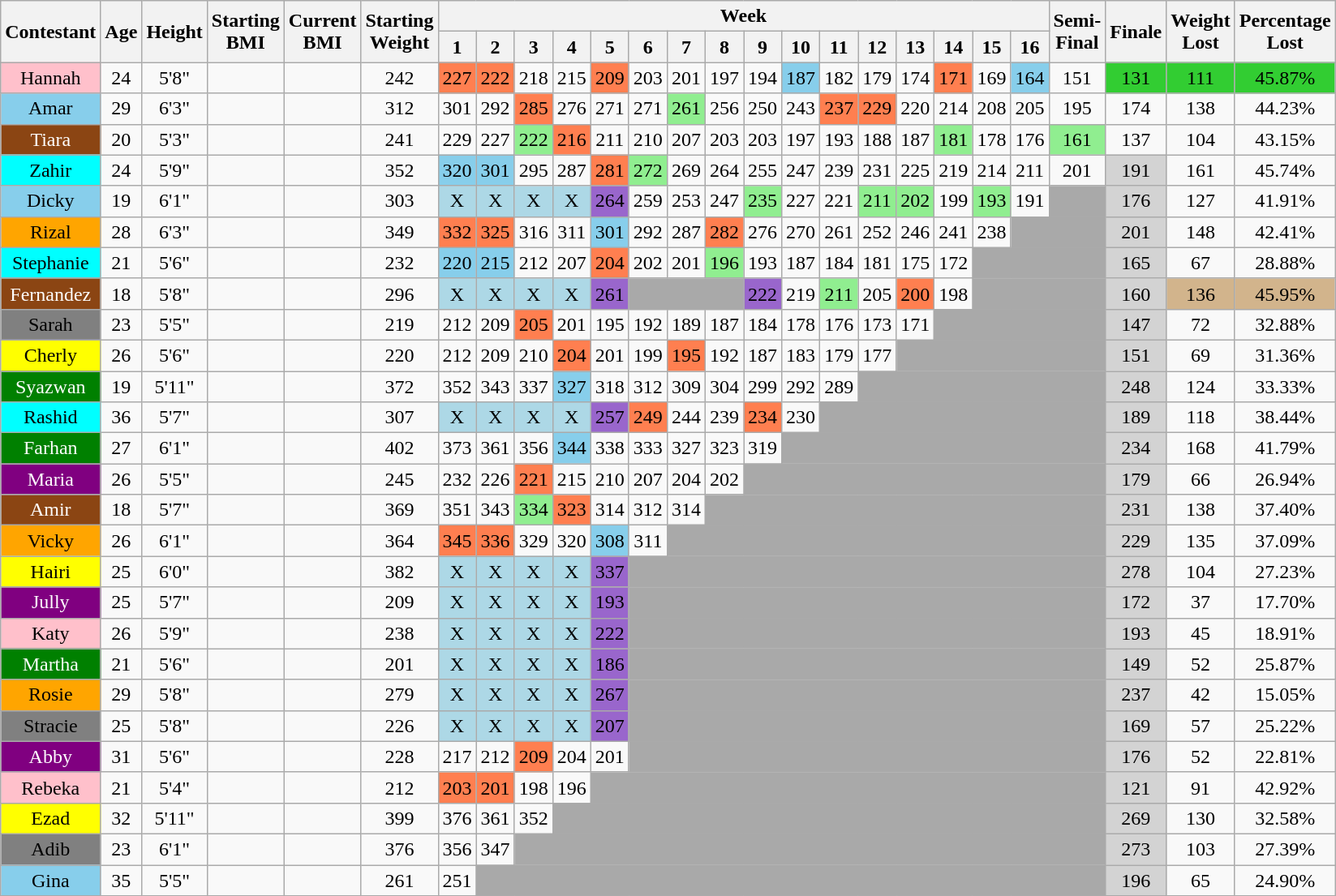<table class="wikitable" style="text-align:center" align="center">
<tr>
<th rowspan="2">Contestant</th>
<th rowspan="2">Age</th>
<th rowspan="2">Height</th>
<th rowspan="2">Starting<br>BMI</th>
<th rowspan="2">Current<br>BMI</th>
<th rowspan="2">Starting<br>Weight</th>
<th colspan="16">Week</th>
<th rowspan="2">Semi-<br>Final</th>
<th rowspan="2">Finale</th>
<th rowspan="2">Weight<br>Lost</th>
<th rowspan="2">Percentage<br>Lost</th>
</tr>
<tr>
<th>1</th>
<th>2</th>
<th>3</th>
<th>4</th>
<th>5</th>
<th>6</th>
<th>7</th>
<th>8</th>
<th>9</th>
<th>10</th>
<th>11</th>
<th>12</th>
<th>13</th>
<th>14</th>
<th>15</th>
<th>16</th>
</tr>
<tr>
<td style="background:pink;">Hannah</td>
<td>24</td>
<td>5'8"</td>
<td></td>
<td></td>
<td>242</td>
<td style="background:coral;">227</td>
<td style="background:coral;">222</td>
<td>218</td>
<td>215</td>
<td style="background:coral;">209</td>
<td>203</td>
<td>201</td>
<td>197</td>
<td>194</td>
<td style="background:skyblue;">187</td>
<td>182</td>
<td>179</td>
<td>174</td>
<td style="background:coral;">171</td>
<td>169</td>
<td style="background:skyblue;">164</td>
<td>151</td>
<td style="background:limegreen;">131</td>
<td style="background:limegreen;">111</td>
<td style="background:limegreen;">45.87%</td>
</tr>
<tr>
<td style="background:skyblue;">Amar</td>
<td>29</td>
<td>6'3"</td>
<td></td>
<td></td>
<td>312</td>
<td>301</td>
<td>292</td>
<td style="background:coral;">285</td>
<td>276</td>
<td>271</td>
<td>271</td>
<td style="background:lightgreen;">261</td>
<td>256</td>
<td>250</td>
<td>243</td>
<td style="background:coral;">237</td>
<td style="background:coral;">229</td>
<td>220</td>
<td>214</td>
<td>208</td>
<td>205</td>
<td>195</td>
<td>174</td>
<td>138</td>
<td>44.23%</td>
</tr>
<tr>
<td style="background:saddlebrown;color:white;">Tiara</td>
<td>20</td>
<td>5'3"</td>
<td></td>
<td></td>
<td>241</td>
<td>229</td>
<td>227</td>
<td style="background:lightgreen;">222</td>
<td style="background:coral;">216</td>
<td>211</td>
<td>210</td>
<td>207</td>
<td>203</td>
<td>203</td>
<td>197</td>
<td>193</td>
<td>188</td>
<td>187</td>
<td style="background:lightgreen;">181</td>
<td>178</td>
<td>176</td>
<td style="background:lightgreen;">161</td>
<td>137</td>
<td>104</td>
<td>43.15%</td>
</tr>
<tr>
<td style="background:aqua;">Zahir</td>
<td>24</td>
<td>5'9"</td>
<td></td>
<td></td>
<td>352</td>
<td style="background:skyblue;">320</td>
<td style="background:skyblue;">301</td>
<td>295</td>
<td>287</td>
<td style="background:coral;">281</td>
<td style="background:lightgreen;">272</td>
<td>269</td>
<td>264</td>
<td>255</td>
<td>247</td>
<td>239</td>
<td>231</td>
<td>225</td>
<td>219</td>
<td>214</td>
<td>211</td>
<td>201</td>
<td style="background:lightgrey;">191</td>
<td>161</td>
<td>45.74%</td>
</tr>
<tr>
<td style="background:skyblue;">Dicky</td>
<td>19</td>
<td>6'1"</td>
<td></td>
<td></td>
<td>303</td>
<td style="background:lightblue;">X</td>
<td style="background:lightblue;">X</td>
<td style="background:lightblue;">X</td>
<td style="background:lightblue;">X</td>
<td style="background:#9966CC;">264</td>
<td>259</td>
<td>253</td>
<td>247</td>
<td style="background:lightgreen;">235</td>
<td>227</td>
<td>221</td>
<td style="background:lightgreen;">211</td>
<td style="background:lightgreen;">202</td>
<td>199</td>
<td style="background:lightgreen;">193</td>
<td>191</td>
<td style="background:darkgrey;" colspan="1"></td>
<td style="background:lightgrey;">176</td>
<td>127</td>
<td>41.91%</td>
</tr>
<tr>
<td style="background:orange;">Rizal</td>
<td>28</td>
<td>6'3"</td>
<td></td>
<td></td>
<td>349</td>
<td style="background:coral;">332</td>
<td style="background:coral;">325</td>
<td>316</td>
<td>311</td>
<td style="background:skyblue;">301</td>
<td>292</td>
<td>287</td>
<td style="background:coral;">282</td>
<td>276</td>
<td>270</td>
<td>261</td>
<td>252</td>
<td>246</td>
<td>241</td>
<td>238</td>
<td style="background:darkgrey;" colspan="2"></td>
<td style="background:lightgrey;">201</td>
<td>148</td>
<td>42.41%</td>
</tr>
<tr>
<td style="background:aqua;">Stephanie</td>
<td>21</td>
<td>5'6"</td>
<td></td>
<td></td>
<td>232</td>
<td style="background:skyblue;">220</td>
<td style="background:skyblue;">215</td>
<td>212</td>
<td>207</td>
<td style="background:coral;">204</td>
<td>202</td>
<td>201</td>
<td style="background:lightgreen;">196</td>
<td>193</td>
<td>187</td>
<td>184</td>
<td>181</td>
<td>175</td>
<td>172</td>
<td style="background:darkgrey;" colspan="3"></td>
<td style="background:lightgrey;">165</td>
<td>67</td>
<td>28.88%</td>
</tr>
<tr>
<td style="background:saddlebrown;color:white;">Fernandez</td>
<td>18</td>
<td>5'8"</td>
<td></td>
<td></td>
<td>296</td>
<td style="background:lightblue;">X</td>
<td style="background:lightblue;">X</td>
<td style="background:lightblue;">X</td>
<td style="background:lightblue;">X</td>
<td style="background:#9966CC;">261</td>
<td style="background:darkgrey;" colspan="3"></td>
<td style="background:#9966CC;">222</td>
<td>219</td>
<td style="background:lightgreen;">211</td>
<td>205</td>
<td style="background:coral;">200</td>
<td>198</td>
<td style="background:darkgrey;" colspan="3"></td>
<td style="background:lightgrey;">160</td>
<td style="background:tan;">136</td>
<td style="background:tan;">45.95%</td>
</tr>
<tr>
<td style="background:grey;">Sarah</td>
<td>23</td>
<td>5'5"</td>
<td></td>
<td></td>
<td>219</td>
<td>212</td>
<td>209</td>
<td style="background:coral;">205</td>
<td>201</td>
<td>195</td>
<td>192</td>
<td>189</td>
<td>187</td>
<td>184</td>
<td>178</td>
<td>176</td>
<td>173</td>
<td>171</td>
<td style="background:darkgrey;" colspan="4"></td>
<td style="background:lightgrey;">147</td>
<td>72</td>
<td>32.88%</td>
</tr>
<tr>
<td style="background:yellow;">Cherly</td>
<td>26</td>
<td>5'6"</td>
<td></td>
<td></td>
<td>220</td>
<td>212</td>
<td>209</td>
<td>210</td>
<td style="background:coral;">204</td>
<td>201</td>
<td>199</td>
<td style="background:coral;">195</td>
<td>192</td>
<td>187</td>
<td>183</td>
<td>179</td>
<td>177</td>
<td style="background:darkgrey;" colspan="5"></td>
<td style="background:lightgrey;">151</td>
<td>69</td>
<td>31.36%</td>
</tr>
<tr>
<td style="background:green;color:white;">Syazwan</td>
<td>19</td>
<td>5'11"</td>
<td></td>
<td></td>
<td>372</td>
<td>352</td>
<td>343</td>
<td>337</td>
<td style="background:skyblue;">327</td>
<td>318</td>
<td>312</td>
<td>309</td>
<td>304</td>
<td>299</td>
<td>292</td>
<td>289</td>
<td style="background:darkgrey;" colspan="6"></td>
<td style="background:lightgrey;">248</td>
<td>124</td>
<td>33.33%</td>
</tr>
<tr>
<td style="background:aqua;">Rashid</td>
<td>36</td>
<td>5'7"</td>
<td></td>
<td></td>
<td>307</td>
<td style="background:lightblue;">X</td>
<td style="background:lightblue;">X</td>
<td style="background:lightblue;">X</td>
<td style="background:lightblue;">X</td>
<td style="background:#9966CC;">257</td>
<td style="background:coral;">249</td>
<td>244</td>
<td>239</td>
<td style="background:coral;">234</td>
<td>230</td>
<td style="background:darkgrey;" colspan="7"></td>
<td style="background:lightgrey;">189</td>
<td>118</td>
<td>38.44%</td>
</tr>
<tr>
<td style="background:green;color:white;">Farhan</td>
<td>27</td>
<td>6'1"</td>
<td></td>
<td></td>
<td>402</td>
<td>373</td>
<td>361</td>
<td>356</td>
<td style="background:skyblue;">344</td>
<td>338</td>
<td>333</td>
<td>327</td>
<td>323</td>
<td>319</td>
<td style="background:darkgrey;" colspan="8"></td>
<td style="background:lightgrey;">234</td>
<td>168</td>
<td>41.79%</td>
</tr>
<tr>
<td style="background:purple;color:white;">Maria</td>
<td>26</td>
<td>5'5"</td>
<td></td>
<td></td>
<td>245</td>
<td>232</td>
<td>226</td>
<td style="background:coral;">221</td>
<td>215</td>
<td>210</td>
<td>207</td>
<td>204</td>
<td>202</td>
<td style="background:darkgrey;" colspan="9"></td>
<td style="background:lightgrey;">179</td>
<td>66</td>
<td>26.94%</td>
</tr>
<tr>
<td style="background:saddlebrown;color:white;">Amir</td>
<td>18</td>
<td>5'7"</td>
<td></td>
<td></td>
<td>369</td>
<td>351</td>
<td>343</td>
<td style="background:lightgreen;">334</td>
<td style="background:coral;">323</td>
<td>314</td>
<td>312</td>
<td>314</td>
<td style="background:darkgrey;" colspan="10"></td>
<td style="background:lightgrey;">231</td>
<td>138</td>
<td>37.40%</td>
</tr>
<tr>
<td style="background:orange;">Vicky</td>
<td>26</td>
<td>6'1"</td>
<td></td>
<td></td>
<td>364</td>
<td style="background:coral;">345</td>
<td style="background:coral;">336</td>
<td>329</td>
<td>320</td>
<td style="background:skyblue;">308</td>
<td>311</td>
<td style="background:darkgrey;" colspan="11"></td>
<td style="background:lightgrey;">229</td>
<td>135</td>
<td>37.09%</td>
</tr>
<tr>
<td style="background:yellow;">Hairi</td>
<td>25</td>
<td>6'0"</td>
<td></td>
<td></td>
<td>382</td>
<td style="background:lightblue;">X</td>
<td style="background:lightblue;">X</td>
<td style="background:lightblue;">X</td>
<td style="background:lightblue;">X</td>
<td style="background:#96c;">337</td>
<td style="background:darkgrey;" colspan="12"></td>
<td style="background:lightgrey;">278</td>
<td>104</td>
<td>27.23%</td>
</tr>
<tr>
<td style="background:purple;color:white;">Jully</td>
<td>25</td>
<td>5'7"</td>
<td></td>
<td></td>
<td>209</td>
<td style="background:lightblue;">X</td>
<td style="background:lightblue;">X</td>
<td style="background:lightblue;">X</td>
<td style="background:lightblue;">X</td>
<td style="background:#9966CC;">193</td>
<td style="background:darkgrey;" colspan="12"></td>
<td style="background:lightgrey;">172</td>
<td>37</td>
<td>17.70%</td>
</tr>
<tr>
<td style="background:pink;">Katy</td>
<td>26</td>
<td>5'9"</td>
<td></td>
<td></td>
<td>238</td>
<td style="background:lightblue;">X</td>
<td style="background:lightblue;">X</td>
<td style="background:lightblue;">X</td>
<td style="background:lightblue;">X</td>
<td style="background:#9966CC;">222</td>
<td style="background:darkgrey;" colspan="12"></td>
<td style="background:lightgrey;">193</td>
<td>45</td>
<td>18.91%</td>
</tr>
<tr>
<td style="background:green;color:white;">Martha</td>
<td>21</td>
<td>5'6"</td>
<td></td>
<td></td>
<td>201</td>
<td style="background:lightblue;">X</td>
<td style="background:lightblue;">X</td>
<td style="background:lightblue;">X</td>
<td style="background:lightblue;">X</td>
<td style="background:#9966CC;">186</td>
<td style="background:darkgrey;" colspan="12"></td>
<td style="background:lightgrey;">149</td>
<td>52</td>
<td>25.87%</td>
</tr>
<tr>
<td style="background:orange;">Rosie</td>
<td>29</td>
<td>5'8"</td>
<td></td>
<td></td>
<td>279</td>
<td style="background:lightblue;">X</td>
<td style="background:lightblue;">X</td>
<td style="background:lightblue;">X</td>
<td style="background:lightblue;">X</td>
<td style="background:#9966CC;">267</td>
<td style="background:darkgrey;" colspan="12"></td>
<td style="background:lightgrey;">237</td>
<td>42</td>
<td>15.05%</td>
</tr>
<tr>
<td style="background:grey;">Stracie</td>
<td>25</td>
<td>5'8"</td>
<td></td>
<td></td>
<td>226</td>
<td style="background:lightblue;">X</td>
<td style="background:lightblue;">X</td>
<td style="background:lightblue;">X</td>
<td style="background:lightblue;">X</td>
<td style="background:#96C;">207</td>
<td style="background:darkgrey;" colspan="12"></td>
<td style="background:lightgrey;">169</td>
<td>57</td>
<td>25.22%</td>
</tr>
<tr>
<td style="background:purple;color:white;">Abby</td>
<td>31</td>
<td>5'6"</td>
<td></td>
<td></td>
<td>228</td>
<td>217</td>
<td>212</td>
<td style="background:coral;">209</td>
<td>204</td>
<td>201</td>
<td style="background:darkgrey;" colspan="12"></td>
<td style="background:lightgrey;">176</td>
<td>52</td>
<td>22.81%</td>
</tr>
<tr>
<td style="background:pink;">Rebeka</td>
<td>21</td>
<td>5'4"</td>
<td></td>
<td></td>
<td>212</td>
<td style="background:coral;">203</td>
<td style="background:coral;">201</td>
<td>198</td>
<td>196</td>
<td style="background:darkgrey;" colspan="13"></td>
<td style="background:lightgrey;">121</td>
<td>91</td>
<td>42.92%</td>
</tr>
<tr>
<td style="background:yellow;">Ezad</td>
<td>32</td>
<td>5'11"</td>
<td></td>
<td></td>
<td>399</td>
<td>376</td>
<td>361</td>
<td>352</td>
<td style="background:darkgrey;" colspan="14"></td>
<td style="background:lightgrey;">269</td>
<td>130</td>
<td>32.58%</td>
</tr>
<tr>
<td style="background:grey;">Adib</td>
<td>23</td>
<td>6'1"</td>
<td></td>
<td></td>
<td>376</td>
<td>356</td>
<td>347</td>
<td style="background:darkgrey;" colspan="15"></td>
<td style="background:lightgrey;">273</td>
<td>103</td>
<td>27.39%</td>
</tr>
<tr>
<td style="background:skyblue;">Gina</td>
<td>35</td>
<td>5'5"</td>
<td></td>
<td></td>
<td>261</td>
<td>251</td>
<td style="background:darkgrey;" colspan="16"></td>
<td style="background:lightgrey;">196</td>
<td>65</td>
<td>24.90%</td>
</tr>
<tr>
</tr>
</table>
